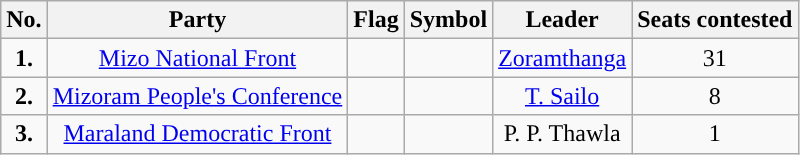<table class="wikitable">
<tr>
<th>No.</th>
<th>Party</th>
<th>Flag</th>
<th>Symbol</th>
<th>Leader</th>
<th>Seats contested</th>
</tr>
<tr>
<td ! style="text-align:center; background:"><strong>1.</strong></td>
<td style="text-align:center"><a href='#'>Mizo National Front</a></td>
<td></td>
<td></td>
<td style="text-align:center"><a href='#'>Zoramthanga</a></td>
<td style="text-align:center">31</td>
</tr>
<tr>
<td ! style="text-align:center; background:"><strong>2.</strong></td>
<td style="text-align:center"><a href='#'>Mizoram People's Conference</a></td>
<td></td>
<td></td>
<td style="text-align:center"><a href='#'>T. Sailo</a></td>
<td style="text-align:center">8</td>
</tr>
<tr>
<td ! style="text-align:center; background:"><strong>3.</strong></td>
<td style="text-align:center"><a href='#'>Maraland Democratic Front</a></td>
<td></td>
<td></td>
<td style="text-align:center">P. P. Thawla</td>
<td style="text-align:center">1</td>
</tr>
</table>
